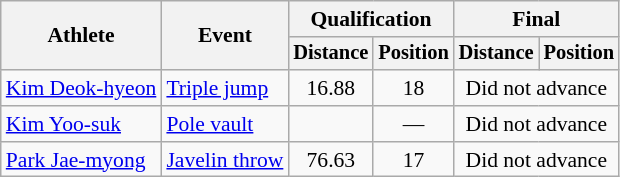<table class=wikitable style="font-size:90%">
<tr>
<th rowspan="2">Athlete</th>
<th rowspan="2">Event</th>
<th colspan="2">Qualification</th>
<th colspan="2">Final</th>
</tr>
<tr style="font-size:95%">
<th>Distance</th>
<th>Position</th>
<th>Distance</th>
<th>Position</th>
</tr>
<tr align=center>
<td align=left><a href='#'>Kim Deok-hyeon</a></td>
<td align=left><a href='#'>Triple jump</a></td>
<td>16.88</td>
<td>18</td>
<td colspan=2>Did not advance</td>
</tr>
<tr align=center>
<td align=left><a href='#'>Kim Yoo-suk</a></td>
<td align=left><a href='#'>Pole vault</a></td>
<td></td>
<td>—</td>
<td colspan=2>Did not advance</td>
</tr>
<tr align=center>
<td align=left><a href='#'>Park Jae-myong</a></td>
<td align=left><a href='#'>Javelin throw</a></td>
<td>76.63</td>
<td>17</td>
<td colspan=2>Did not advance</td>
</tr>
</table>
